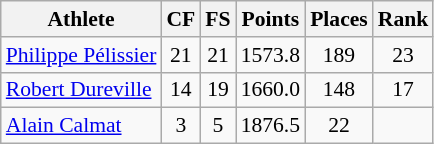<table class="wikitable" border="1" style="font-size:90%">
<tr>
<th>Athlete</th>
<th>CF</th>
<th>FS</th>
<th>Points</th>
<th>Places</th>
<th>Rank</th>
</tr>
<tr align=center>
<td align=left><a href='#'>Philippe Pélissier</a></td>
<td>21</td>
<td>21</td>
<td>1573.8</td>
<td>189</td>
<td>23</td>
</tr>
<tr align=center>
<td align=left><a href='#'>Robert Dureville</a></td>
<td>14</td>
<td>19</td>
<td>1660.0</td>
<td>148</td>
<td>17</td>
</tr>
<tr align=center>
<td align=left><a href='#'>Alain Calmat</a></td>
<td>3</td>
<td>5</td>
<td>1876.5</td>
<td>22</td>
<td></td>
</tr>
</table>
